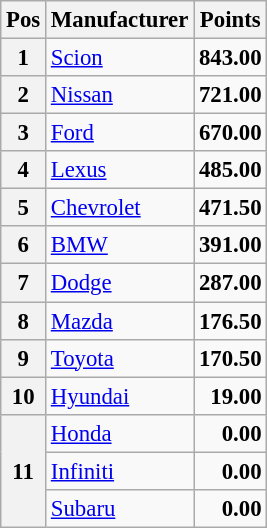<table class="wikitable" style="font-size: 95%;">
<tr>
<th>Pos</th>
<th>Manufacturer</th>
<th>Points</th>
</tr>
<tr>
<th>1</th>
<td> <a href='#'>Scion</a></td>
<td align="right"><strong>843.00</strong></td>
</tr>
<tr>
<th>2</th>
<td> <a href='#'>Nissan</a></td>
<td align="right"><strong>721.00</strong></td>
</tr>
<tr>
<th>3</th>
<td> <a href='#'>Ford</a></td>
<td align="right"><strong>670.00</strong></td>
</tr>
<tr>
<th>4</th>
<td> <a href='#'>Lexus</a></td>
<td align="right"><strong>485.00</strong></td>
</tr>
<tr>
<th>5</th>
<td> <a href='#'>Chevrolet</a></td>
<td align="right"><strong>471.50</strong></td>
</tr>
<tr>
<th>6</th>
<td> <a href='#'>BMW</a></td>
<td align="right"><strong>391.00</strong></td>
</tr>
<tr>
<th>7</th>
<td> <a href='#'>Dodge</a></td>
<td align="right"><strong>287.00</strong></td>
</tr>
<tr>
<th>8</th>
<td> <a href='#'>Mazda</a></td>
<td align="right"><strong>176.50</strong></td>
</tr>
<tr>
<th>9</th>
<td> <a href='#'>Toyota</a></td>
<td align="right"><strong>170.50</strong></td>
</tr>
<tr>
<th>10</th>
<td> <a href='#'>Hyundai</a></td>
<td align="right"><strong>19.00</strong></td>
</tr>
<tr>
<th rowspan=3>11</th>
<td> <a href='#'>Honda</a></td>
<td align="right"><strong>0.00</strong></td>
</tr>
<tr>
<td> <a href='#'>Infiniti</a></td>
<td align="right"><strong>0.00</strong></td>
</tr>
<tr>
<td> <a href='#'>Subaru</a></td>
<td align="right"><strong>0.00</strong></td>
</tr>
</table>
